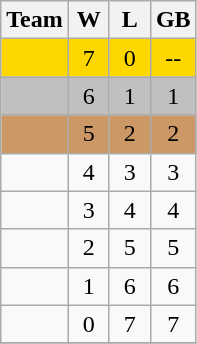<table class="wikitable" style="text-align:center;">
<tr>
<th>Team</th>
<th width=20px>W</th>
<th width=20px>L</th>
<th>GB</th>
</tr>
<tr bgcolor=gold>
<td align="left"></td>
<td>7</td>
<td>0</td>
<td>--</td>
</tr>
<tr bgcolor=silver>
<td align="left"></td>
<td>6</td>
<td>1</td>
<td>1</td>
</tr>
<tr bgcolor=CC9966>
<td align="left"></td>
<td>5</td>
<td>2</td>
<td>2</td>
</tr>
<tr>
<td align="left"></td>
<td>4</td>
<td>3</td>
<td>3</td>
</tr>
<tr>
<td align="left"><strong></strong></td>
<td>3</td>
<td>4</td>
<td>4</td>
</tr>
<tr>
<td align="left"></td>
<td>2</td>
<td>5</td>
<td>5</td>
</tr>
<tr>
<td align="left"></td>
<td>1</td>
<td>6</td>
<td>6</td>
</tr>
<tr>
<td align="left"></td>
<td>0</td>
<td>7</td>
<td>7</td>
</tr>
<tr align="center">
</tr>
</table>
